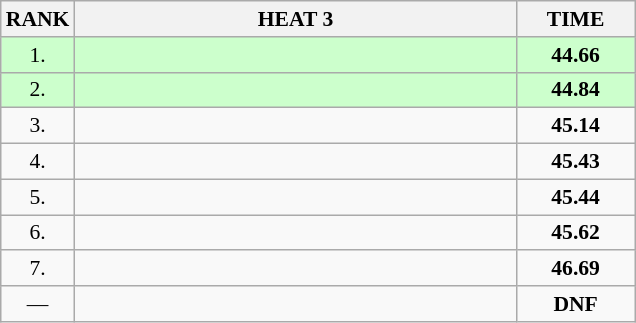<table class="wikitable" style="border-collapse: collapse; font-size: 90%;">
<tr>
<th>RANK</th>
<th style="width: 20em">HEAT 3</th>
<th style="width: 5em">TIME</th>
</tr>
<tr style="background:#ccffcc;">
<td align="center">1.</td>
<td></td>
<td align="center"><strong>44.66</strong></td>
</tr>
<tr style="background:#ccffcc;">
<td align="center">2.</td>
<td></td>
<td align="center"><strong>44.84</strong></td>
</tr>
<tr>
<td align="center">3.</td>
<td></td>
<td align="center"><strong>45.14</strong></td>
</tr>
<tr>
<td align="center">4.</td>
<td></td>
<td align="center"><strong>45.43</strong></td>
</tr>
<tr>
<td align="center">5.</td>
<td></td>
<td align="center"><strong>45.44</strong></td>
</tr>
<tr>
<td align="center">6.</td>
<td></td>
<td align="center"><strong>45.62</strong></td>
</tr>
<tr>
<td align="center">7.</td>
<td></td>
<td align="center"><strong>46.69</strong></td>
</tr>
<tr>
<td align="center">—</td>
<td></td>
<td align="center"><strong>DNF</strong></td>
</tr>
</table>
